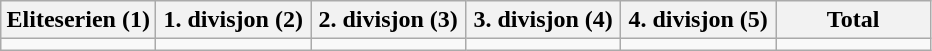<table class="wikitable">
<tr>
<th width="16.6%">Eliteserien (1)</th>
<th width="16.6%">1. divisjon (2)</th>
<th width="16.6%">2. divisjon (3)</th>
<th width="16.6%">3. divisjon (4)</th>
<th width="16.6%">4. divisjon (5)</th>
<th width="16.6%">Total</th>
</tr>
<tr>
<td></td>
<td></td>
<td></td>
<td></td>
<td></td>
<td></td>
</tr>
</table>
